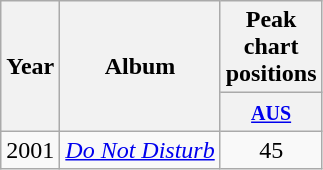<table class="wikitable">
<tr>
<th rowspan="2">Year</th>
<th rowspan="2">Album</th>
<th colspan="1">Peak chart positions</th>
</tr>
<tr>
<th width="40"><small><a href='#'>AUS</a></small><br></th>
</tr>
<tr>
<td>2001</td>
<td><em><a href='#'>Do Not Disturb</a></em></td>
<td align="center">45</td>
</tr>
</table>
